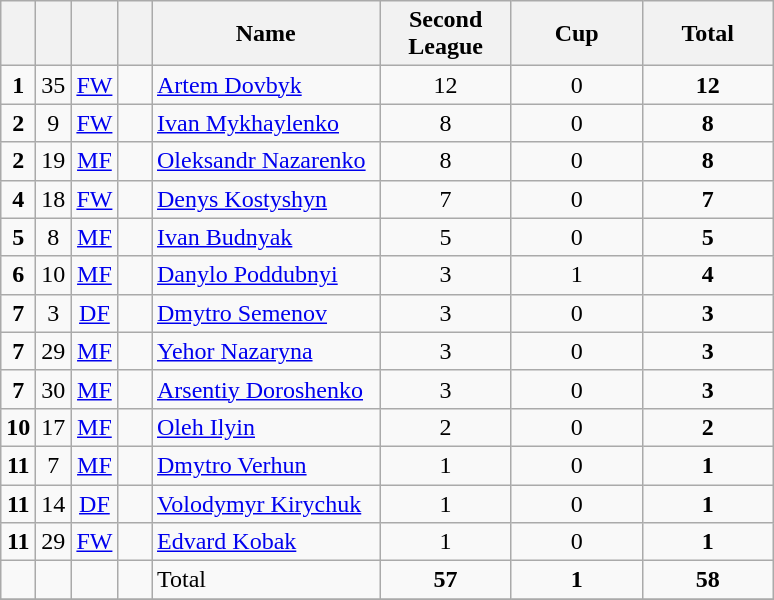<table class="wikitable" style="text-align:center">
<tr>
<th width=15></th>
<th width=15></th>
<th width=15></th>
<th width=15></th>
<th width=145>Name</th>
<th width=80><strong>Second League</strong></th>
<th width=80><strong>Cup</strong></th>
<th width=80>Total</th>
</tr>
<tr>
<td><strong>1</strong></td>
<td>35</td>
<td><a href='#'>FW</a></td>
<td></td>
<td align=left><a href='#'>Artem Dovbyk</a></td>
<td>12</td>
<td>0</td>
<td><strong>12</strong></td>
</tr>
<tr>
<td><strong>2</strong></td>
<td>9</td>
<td><a href='#'>FW</a></td>
<td></td>
<td align=left><a href='#'>Ivan Mykhaylenko</a></td>
<td>8</td>
<td>0</td>
<td><strong>8</strong></td>
</tr>
<tr>
<td><strong>2</strong></td>
<td>19</td>
<td><a href='#'>MF</a></td>
<td></td>
<td align=left><a href='#'>Oleksandr Nazarenko</a></td>
<td>8</td>
<td>0</td>
<td><strong>8</strong></td>
</tr>
<tr>
<td><strong>4</strong></td>
<td>18</td>
<td><a href='#'>FW</a></td>
<td></td>
<td align=left><a href='#'>Denys Kostyshyn</a></td>
<td>7</td>
<td>0</td>
<td><strong>7</strong></td>
</tr>
<tr>
<td><strong>5</strong></td>
<td>8</td>
<td><a href='#'>MF</a></td>
<td></td>
<td align=left><a href='#'>Ivan Budnyak</a></td>
<td>5</td>
<td>0</td>
<td><strong>5</strong></td>
</tr>
<tr>
<td><strong>6</strong></td>
<td>10</td>
<td><a href='#'>MF</a></td>
<td></td>
<td align=left><a href='#'>Danylo Poddubnyi</a></td>
<td>3</td>
<td>1</td>
<td><strong>4</strong></td>
</tr>
<tr>
<td><strong>7</strong></td>
<td>3</td>
<td><a href='#'>DF</a></td>
<td></td>
<td align=left><a href='#'>Dmytro Semenov</a></td>
<td>3</td>
<td>0</td>
<td><strong>3</strong></td>
</tr>
<tr>
<td><strong>7</strong></td>
<td>29</td>
<td><a href='#'>MF</a></td>
<td></td>
<td align=left><a href='#'>Yehor Nazaryna</a></td>
<td>3</td>
<td>0</td>
<td><strong>3</strong></td>
</tr>
<tr>
<td><strong>7</strong></td>
<td>30</td>
<td><a href='#'>MF</a></td>
<td></td>
<td align=left><a href='#'>Arsentiy Doroshenko</a></td>
<td>3</td>
<td>0</td>
<td><strong>3</strong></td>
</tr>
<tr>
<td><strong>10</strong></td>
<td>17</td>
<td><a href='#'>MF</a></td>
<td></td>
<td align=left><a href='#'>Oleh Ilyin</a></td>
<td>2</td>
<td>0</td>
<td><strong>2</strong></td>
</tr>
<tr>
<td><strong>11</strong></td>
<td>7</td>
<td><a href='#'>MF</a></td>
<td></td>
<td align=left><a href='#'>Dmytro Verhun</a></td>
<td>1</td>
<td>0</td>
<td><strong>1</strong></td>
</tr>
<tr>
<td><strong>11</strong></td>
<td>14</td>
<td><a href='#'>DF</a></td>
<td></td>
<td align=left><a href='#'>Volodymyr Kirychuk</a></td>
<td>1</td>
<td>0</td>
<td><strong>1</strong></td>
</tr>
<tr>
<td><strong>11</strong></td>
<td>29</td>
<td><a href='#'>FW</a></td>
<td></td>
<td align=left><a href='#'>Edvard Kobak</a></td>
<td>1</td>
<td>0</td>
<td><strong>1</strong></td>
</tr>
<tr>
<td></td>
<td></td>
<td></td>
<td></td>
<td align=left>Total</td>
<td><strong>57</strong></td>
<td><strong>1</strong></td>
<td><strong>58</strong></td>
</tr>
<tr>
</tr>
</table>
